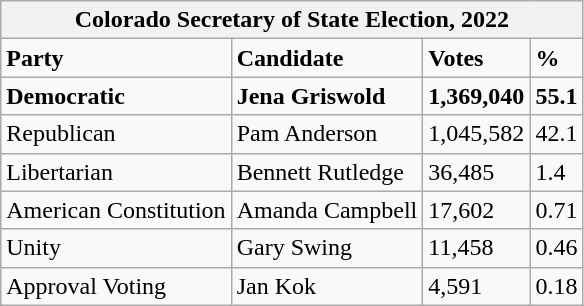<table class="wikitable">
<tr>
<th colspan="4">Colorado Secretary of State Election, 2022</th>
</tr>
<tr>
<td><strong>Party</strong></td>
<td><strong>Candidate</strong></td>
<td><strong>Votes</strong></td>
<td><strong>%</strong></td>
</tr>
<tr>
<td><strong>Democratic</strong></td>
<td><strong>Jena Griswold</strong></td>
<td><strong>1,369,040</strong></td>
<td><strong>55.1</strong></td>
</tr>
<tr>
<td>Republican</td>
<td>Pam Anderson</td>
<td>1,045,582</td>
<td>42.1</td>
</tr>
<tr>
<td>Libertarian</td>
<td>Bennett Rutledge</td>
<td>36,485</td>
<td>1.4</td>
</tr>
<tr>
<td>American Constitution</td>
<td>Amanda Campbell</td>
<td>17,602</td>
<td>0.71</td>
</tr>
<tr>
<td>Unity</td>
<td>Gary Swing</td>
<td>11,458</td>
<td>0.46</td>
</tr>
<tr>
<td>Approval Voting</td>
<td>Jan Kok</td>
<td>4,591</td>
<td>0.18</td>
</tr>
</table>
